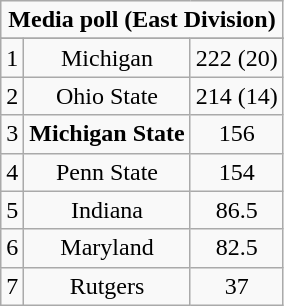<table class="wikitable" style="display: inline-table;">
<tr>
<td align="center" Colspan="3"><strong>Media poll (East Division)</strong></td>
</tr>
<tr align="center">
</tr>
<tr align="center">
<td>1</td>
<td>Michigan</td>
<td>222 (20)</td>
</tr>
<tr align="center">
<td>2</td>
<td>Ohio State</td>
<td>214 (14)</td>
</tr>
<tr align="center">
<td>3</td>
<td><strong>Michigan State</strong></td>
<td>156</td>
</tr>
<tr align="center">
<td>4</td>
<td>Penn State</td>
<td>154</td>
</tr>
<tr align="center">
<td>5</td>
<td>Indiana</td>
<td>86.5</td>
</tr>
<tr align="center">
<td>6</td>
<td>Maryland</td>
<td>82.5</td>
</tr>
<tr align="center">
<td>7</td>
<td>Rutgers</td>
<td>37</td>
</tr>
</table>
